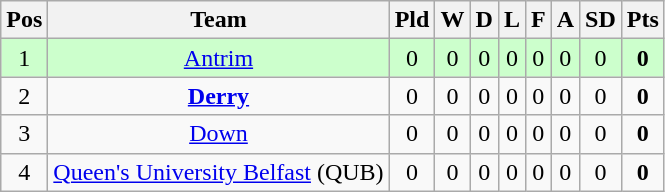<table class="wikitable collapsible" style="text-align:center;">
<tr>
<th>Pos</th>
<th>Team</th>
<th>Pld</th>
<th>W</th>
<th>D</th>
<th>L</th>
<th>F</th>
<th>A</th>
<th>SD</th>
<th>Pts</th>
</tr>
<tr style="background:#ccffcc;">
<td>1</td>
<td><a href='#'>Antrim</a></td>
<td>0</td>
<td>0</td>
<td>0</td>
<td>0</td>
<td>0</td>
<td>0</td>
<td>0</td>
<td><strong>0</strong></td>
</tr>
<tr>
<td>2</td>
<td><strong><a href='#'>Derry</a></strong></td>
<td>0</td>
<td>0</td>
<td>0</td>
<td>0</td>
<td>0</td>
<td>0</td>
<td>0</td>
<td><strong>0</strong></td>
</tr>
<tr>
<td>3</td>
<td><a href='#'>Down</a></td>
<td>0</td>
<td>0</td>
<td>0</td>
<td>0</td>
<td>0</td>
<td>0</td>
<td>0</td>
<td><strong>0</strong></td>
</tr>
<tr>
<td>4</td>
<td><a href='#'>Queen's University Belfast</a> (QUB)</td>
<td>0</td>
<td>0</td>
<td>0</td>
<td>0</td>
<td>0</td>
<td>0</td>
<td>0</td>
<td><strong>0</strong></td>
</tr>
</table>
